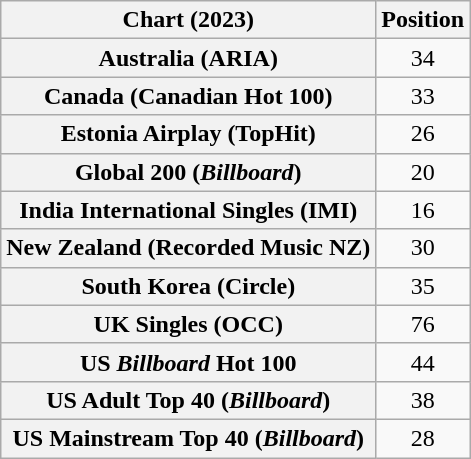<table class="wikitable plainrowheaders sortable" style="text-align:center">
<tr>
<th scope="col">Chart (2023)</th>
<th scope="col">Position</th>
</tr>
<tr>
<th scope="row">Australia (ARIA)<br></th>
<td>34</td>
</tr>
<tr>
<th scope="row">Canada (Canadian Hot 100)</th>
<td>33</td>
</tr>
<tr>
<th scope="row">Estonia Airplay (TopHit)</th>
<td>26</td>
</tr>
<tr>
<th scope="row">Global 200 (<em>Billboard</em>)</th>
<td>20</td>
</tr>
<tr>
<th scope="row">India International Singles (IMI)</th>
<td>16</td>
</tr>
<tr>
<th scope="row">New Zealand (Recorded Music NZ)</th>
<td>30</td>
</tr>
<tr>
<th scope="row">South Korea (Circle)</th>
<td>35</td>
</tr>
<tr>
<th scope="row">UK Singles (OCC)</th>
<td>76</td>
</tr>
<tr>
<th scope="row">US <em>Billboard</em> Hot 100</th>
<td>44</td>
</tr>
<tr>
<th scope="row">US Adult Top 40 (<em>Billboard</em>)</th>
<td>38</td>
</tr>
<tr>
<th scope="row">US Mainstream Top 40 (<em>Billboard</em>)</th>
<td>28</td>
</tr>
</table>
